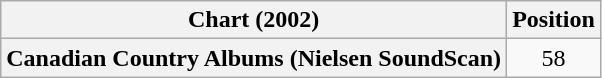<table class="wikitable plainrowheaders" style="text-align:center">
<tr>
<th scope="col">Chart (2002)</th>
<th scope="col">Position</th>
</tr>
<tr>
<th scope="row">Canadian Country Albums (Nielsen SoundScan)</th>
<td>58</td>
</tr>
</table>
